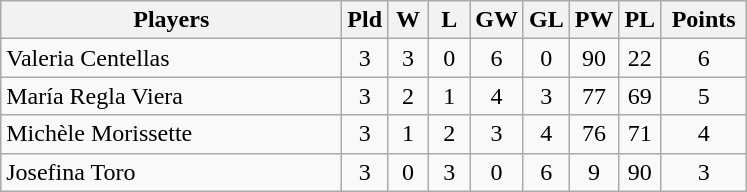<table class=wikitable style="text-align:center">
<tr>
<th width=220>Players</th>
<th width=20>Pld</th>
<th width=20>W</th>
<th width=20>L</th>
<th width=20>GW</th>
<th width=20>GL</th>
<th width=20>PW</th>
<th width=20>PL</th>
<th width=50>Points</th>
</tr>
<tr>
<td align=left>  Valeria Centellas</td>
<td>3</td>
<td>3</td>
<td>0</td>
<td>6</td>
<td>0</td>
<td>90</td>
<td>22</td>
<td>6</td>
</tr>
<tr>
<td align=left> María Regla Viera</td>
<td>3</td>
<td>2</td>
<td>1</td>
<td>4</td>
<td>3</td>
<td>77</td>
<td>69</td>
<td>5</td>
</tr>
<tr>
<td align=left> Michèle Morissette</td>
<td>3</td>
<td>1</td>
<td>2</td>
<td>3</td>
<td>4</td>
<td>76</td>
<td>71</td>
<td>4</td>
</tr>
<tr>
<td align=left> Josefina Toro</td>
<td>3</td>
<td>0</td>
<td>3</td>
<td>0</td>
<td>6</td>
<td>9</td>
<td>90</td>
<td>3</td>
</tr>
</table>
